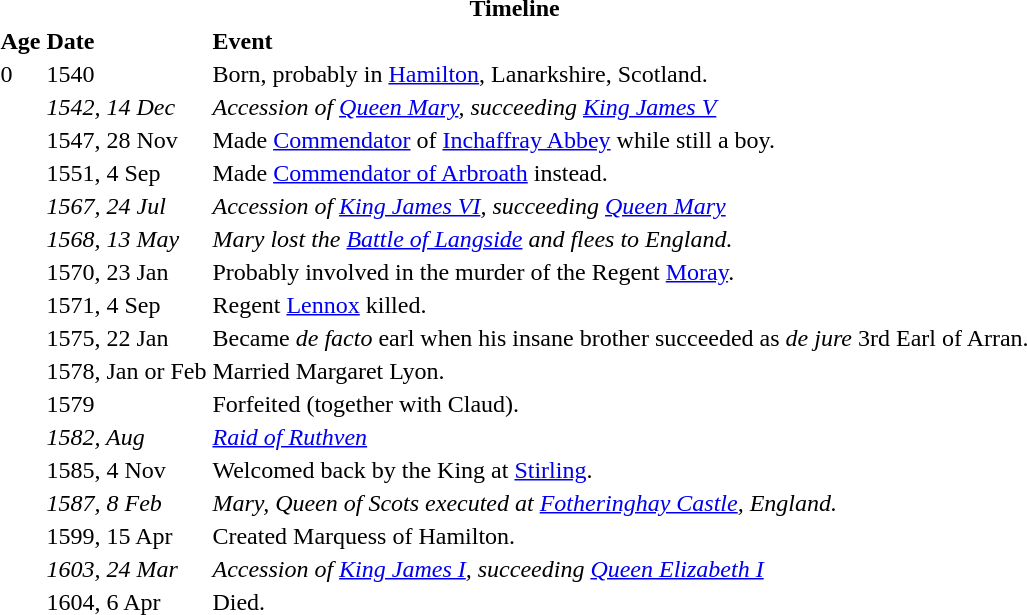<table>
<tr>
<th colspan=3>Timeline</th>
</tr>
<tr>
<th align="left">Age</th>
<th align="left">Date</th>
<th align="left">Event</th>
</tr>
<tr>
<td>0</td>
<td>1540</td>
<td>Born, probably in <a href='#'>Hamilton</a>, Lanarkshire, Scotland.</td>
</tr>
<tr>
<td></td>
<td><em>1542, 14 Dec</em></td>
<td><em>Accession of <a href='#'>Queen Mary</a>, succeeding <a href='#'>King James V</a></em></td>
</tr>
<tr>
<td></td>
<td>1547, 28 Nov</td>
<td>Made <a href='#'>Commendator</a> of <a href='#'>Inchaffray Abbey</a> while still a boy.</td>
</tr>
<tr>
<td></td>
<td>1551, 4 Sep</td>
<td>Made <a href='#'>Commendator of Arbroath</a> instead.</td>
</tr>
<tr>
<td></td>
<td><em>1567, 24 Jul</em></td>
<td><em>Accession of <a href='#'>King James VI</a>, succeeding <a href='#'>Queen Mary</a></em></td>
</tr>
<tr>
<td></td>
<td><em>1568, 13 May</em></td>
<td><em>Mary lost the <a href='#'>Battle of Langside</a> and flees to England.</em></td>
</tr>
<tr>
<td></td>
<td>1570, 23 Jan</td>
<td>Probably involved in the murder of the Regent <a href='#'>Moray</a>.</td>
</tr>
<tr>
<td></td>
<td>1571, 4 Sep</td>
<td>Regent <a href='#'>Lennox</a> killed.</td>
</tr>
<tr>
<td></td>
<td>1575, 22 Jan</td>
<td>Became <em>de facto</em> earl when his insane brother succeeded as <em>de jure</em> 3rd Earl of Arran.</td>
</tr>
<tr>
<td></td>
<td>1578, Jan or Feb</td>
<td>Married Margaret Lyon.</td>
</tr>
<tr>
<td></td>
<td>1579</td>
<td>Forfeited (together with Claud).</td>
</tr>
<tr>
<td></td>
<td><em>1582, Aug</em></td>
<td><em><a href='#'>Raid of Ruthven</a></em></td>
</tr>
<tr>
<td></td>
<td>1585, 4 Nov</td>
<td>Welcomed back by the King at <a href='#'>Stirling</a>.</td>
</tr>
<tr>
<td></td>
<td><em>1587, 8 Feb</em></td>
<td><em>Mary, Queen of Scots executed at <a href='#'>Fotheringhay Castle</a>, England.</em></td>
</tr>
<tr>
<td></td>
<td>1599, 15 Apr</td>
<td>Created Marquess of Hamilton.</td>
</tr>
<tr>
<td></td>
<td><em>1603, 24 Mar</em></td>
<td><em>Accession of <a href='#'>King James I</a>, succeeding <a href='#'>Queen Elizabeth I</a></em></td>
</tr>
<tr>
<td></td>
<td>1604, 6 Apr</td>
<td>Died.</td>
</tr>
</table>
